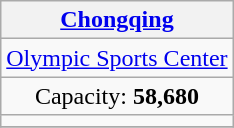<table class="wikitable" style="text-align:center">
<tr>
<th><a href='#'>Chongqing</a></th>
</tr>
<tr>
<td><a href='#'>Olympic Sports Center</a></td>
</tr>
<tr>
<td>Capacity: <strong>58,680</strong></td>
</tr>
<tr>
<td></td>
</tr>
<tr>
</tr>
</table>
